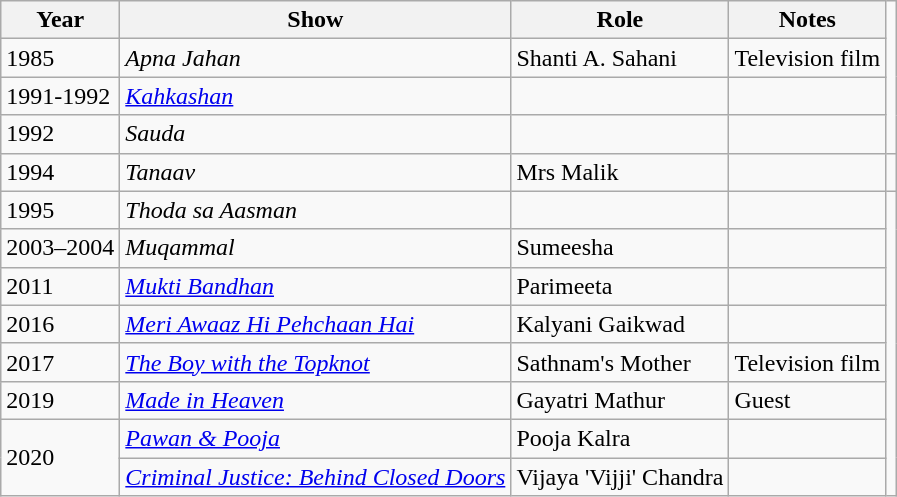<table class="wikitable sortable">
<tr>
<th>Year</th>
<th>Show</th>
<th>Role</th>
<th>Notes</th>
</tr>
<tr>
<td>1985</td>
<td><em>Apna Jahan</em></td>
<td>Shanti A. Sahani</td>
<td>Television film</td>
</tr>
<tr>
<td>1991-1992</td>
<td><em><a href='#'>Kahkashan</a></em></td>
<td></td>
<td></td>
</tr>
<tr>
<td>1992</td>
<td><em>Sauda</em></td>
<td></td>
<td></td>
</tr>
<tr>
<td>1994</td>
<td><em>Tanaav</em></td>
<td>Mrs Malik</td>
<td></td>
<td></td>
</tr>
<tr>
<td>1995</td>
<td><em>Thoda sa Aasman</em></td>
<td></td>
<td></td>
</tr>
<tr>
<td>2003–2004</td>
<td><em>Muqammal</em></td>
<td>Sumeesha</td>
<td></td>
</tr>
<tr>
<td>2011</td>
<td><em><a href='#'>Mukti Bandhan</a></em></td>
<td>Parimeeta</td>
<td></td>
</tr>
<tr>
<td>2016</td>
<td><em><a href='#'>Meri Awaaz Hi Pehchaan Hai</a></em></td>
<td>Kalyani Gaikwad</td>
<td></td>
</tr>
<tr>
<td>2017</td>
<td><em><a href='#'>The Boy with the Topknot</a></em></td>
<td>Sathnam's Mother</td>
<td>Television film</td>
</tr>
<tr>
<td>2019</td>
<td><em><a href='#'>Made in Heaven</a></em></td>
<td>Gayatri Mathur</td>
<td>Guest</td>
</tr>
<tr>
<td rowspan="2">2020</td>
<td><em><a href='#'>Pawan & Pooja</a></em></td>
<td>Pooja Kalra</td>
<td></td>
</tr>
<tr>
<td><em><a href='#'>Criminal Justice: Behind Closed Doors</a></em></td>
<td>Vijaya 'Vijji' Chandra</td>
<td></td>
</tr>
</table>
